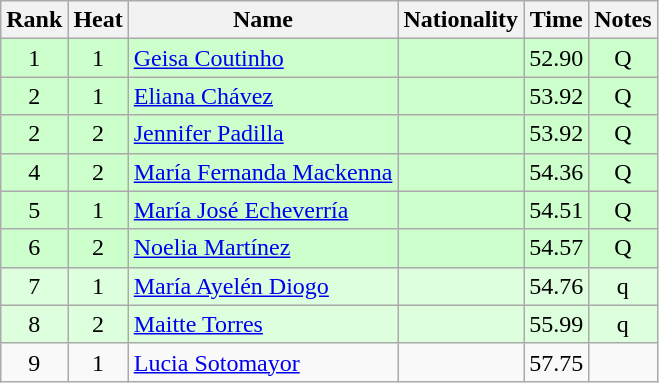<table class="wikitable sortable" style="text-align:center">
<tr>
<th>Rank</th>
<th>Heat</th>
<th>Name</th>
<th>Nationality</th>
<th>Time</th>
<th>Notes</th>
</tr>
<tr bgcolor=ccffcc>
<td>1</td>
<td>1</td>
<td align=left><a href='#'>Geisa Coutinho</a></td>
<td align=left></td>
<td>52.90</td>
<td>Q</td>
</tr>
<tr bgcolor=ccffcc>
<td>2</td>
<td>1</td>
<td align=left><a href='#'>Eliana Chávez</a></td>
<td align=left></td>
<td>53.92</td>
<td>Q</td>
</tr>
<tr bgcolor=ccffcc>
<td>2</td>
<td>2</td>
<td align=left><a href='#'>Jennifer Padilla</a></td>
<td align=left></td>
<td>53.92</td>
<td>Q</td>
</tr>
<tr bgcolor=ccffcc>
<td>4</td>
<td>2</td>
<td align=left><a href='#'>María Fernanda Mackenna</a></td>
<td align=left></td>
<td>54.36</td>
<td>Q</td>
</tr>
<tr bgcolor=ccffcc>
<td>5</td>
<td>1</td>
<td align=left><a href='#'>María José Echeverría</a></td>
<td align=left></td>
<td>54.51</td>
<td>Q</td>
</tr>
<tr bgcolor=ccffcc>
<td>6</td>
<td>2</td>
<td align=left><a href='#'>Noelia Martínez</a></td>
<td align=left></td>
<td>54.57</td>
<td>Q</td>
</tr>
<tr bgcolor=ddffdd>
<td>7</td>
<td>1</td>
<td align=left><a href='#'>María Ayelén Diogo</a></td>
<td align=left></td>
<td>54.76</td>
<td>q</td>
</tr>
<tr bgcolor=ddffdd>
<td>8</td>
<td>2</td>
<td align=left><a href='#'>Maitte Torres</a></td>
<td align=left></td>
<td>55.99</td>
<td>q</td>
</tr>
<tr>
<td>9</td>
<td>1</td>
<td align=left><a href='#'>Lucia Sotomayor</a></td>
<td align=left></td>
<td>57.75</td>
<td></td>
</tr>
</table>
